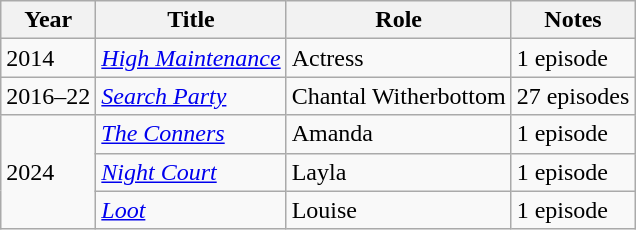<table class="wikitable sortable">
<tr>
<th>Year</th>
<th>Title</th>
<th>Role</th>
<th class="unsortable">Notes</th>
</tr>
<tr>
<td>2014</td>
<td><em><a href='#'>High Maintenance</a></em></td>
<td>Actress</td>
<td>1 episode</td>
</tr>
<tr>
<td>2016–22</td>
<td><em><a href='#'>Search Party</a></em></td>
<td>Chantal Witherbottom</td>
<td>27 episodes</td>
</tr>
<tr>
<td rowspan="3">2024</td>
<td><em><a href='#'>The Conners</a></em></td>
<td>Amanda</td>
<td>1 episode</td>
</tr>
<tr>
<td><em><a href='#'>Night Court</a></em></td>
<td>Layla</td>
<td>1 episode</td>
</tr>
<tr>
<td><em><a href='#'>Loot</a></em></td>
<td>Louise</td>
<td>1 episode</td>
</tr>
</table>
